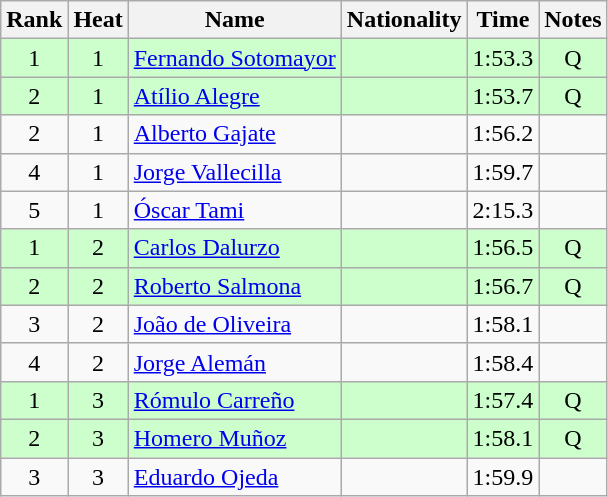<table class="wikitable sortable" style="text-align:center">
<tr>
<th>Rank</th>
<th>Heat</th>
<th>Name</th>
<th>Nationality</th>
<th>Time</th>
<th>Notes</th>
</tr>
<tr bgcolor=ccffcc>
<td>1</td>
<td>1</td>
<td align=left><a href='#'>Fernando Sotomayor</a></td>
<td align=left></td>
<td>1:53.3</td>
<td>Q</td>
</tr>
<tr bgcolor=ccffcc>
<td>2</td>
<td>1</td>
<td align=left><a href='#'>Atílio Alegre</a></td>
<td align=left></td>
<td>1:53.7</td>
<td>Q</td>
</tr>
<tr>
<td>2</td>
<td>1</td>
<td align=left><a href='#'>Alberto  Gajate</a></td>
<td align=left></td>
<td>1:56.2</td>
<td></td>
</tr>
<tr>
<td>4</td>
<td>1</td>
<td align=left><a href='#'>Jorge Vallecilla</a></td>
<td align=left></td>
<td>1:59.7</td>
<td></td>
</tr>
<tr>
<td>5</td>
<td>1</td>
<td align=left><a href='#'>Óscar Tami</a></td>
<td align=left></td>
<td>2:15.3</td>
<td></td>
</tr>
<tr bgcolor=ccffcc>
<td>1</td>
<td>2</td>
<td align=left><a href='#'>Carlos Dalurzo</a></td>
<td align=left></td>
<td>1:56.5</td>
<td>Q</td>
</tr>
<tr bgcolor=ccffcc>
<td>2</td>
<td>2</td>
<td align=left><a href='#'>Roberto Salmona</a></td>
<td align=left></td>
<td>1:56.7</td>
<td>Q</td>
</tr>
<tr>
<td>3</td>
<td>2</td>
<td align=left><a href='#'>João de Oliveira</a></td>
<td align=left></td>
<td>1:58.1</td>
<td></td>
</tr>
<tr>
<td>4</td>
<td>2</td>
<td align=left><a href='#'>Jorge Alemán</a></td>
<td align=left></td>
<td>1:58.4</td>
<td></td>
</tr>
<tr bgcolor=ccffcc>
<td>1</td>
<td>3</td>
<td align=left><a href='#'>Rómulo Carreño</a></td>
<td align=left></td>
<td>1:57.4</td>
<td>Q</td>
</tr>
<tr bgcolor=ccffcc>
<td>2</td>
<td>3</td>
<td align=left><a href='#'>Homero Muñoz</a></td>
<td align=left></td>
<td>1:58.1</td>
<td>Q</td>
</tr>
<tr>
<td>3</td>
<td>3</td>
<td align=left><a href='#'>Eduardo Ojeda</a></td>
<td align=left></td>
<td>1:59.9</td>
<td></td>
</tr>
</table>
